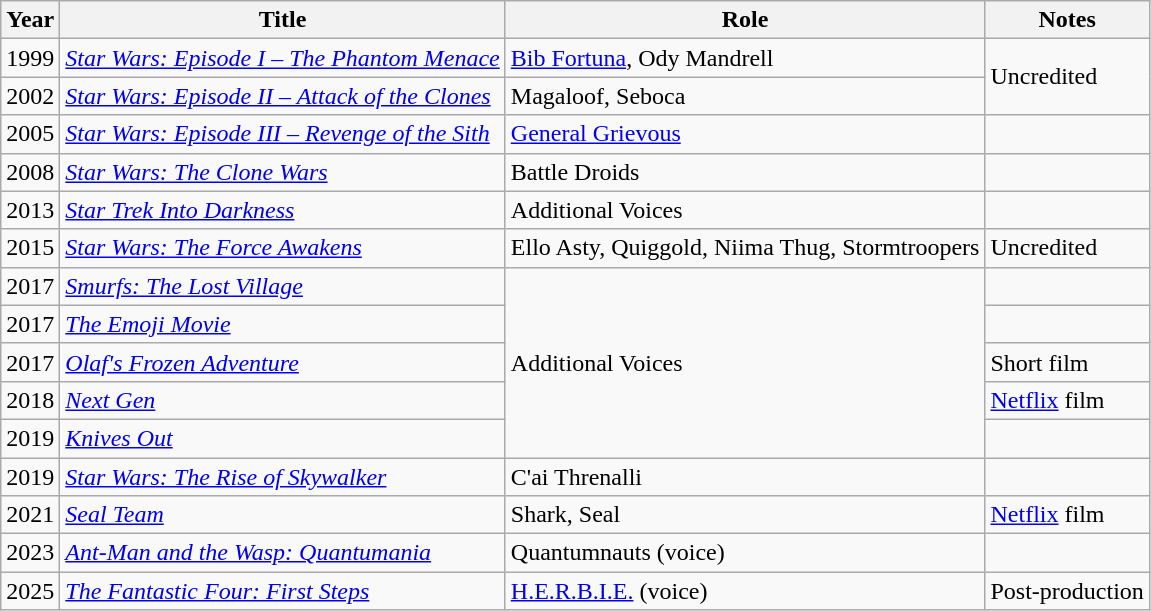<table class="wikitable sortable">
<tr>
<th>Year</th>
<th>Title</th>
<th>Role</th>
<th>Notes</th>
</tr>
<tr>
<td>1999</td>
<td><em><a href='#'>Star Wars: Episode I – The Phantom Menace</a></em></td>
<td><a href='#'>Bib Fortuna</a>, Ody Mandrell</td>
<td rowspan="2">Uncredited</td>
</tr>
<tr>
<td>2002</td>
<td><em><a href='#'>Star Wars: Episode II – Attack of the Clones</a></em></td>
<td>Magaloof, Seboca</td>
</tr>
<tr>
<td>2005</td>
<td><em><a href='#'>Star Wars: Episode III – Revenge of the Sith</a></em></td>
<td><a href='#'>General Grievous</a></td>
<td></td>
</tr>
<tr>
<td>2008</td>
<td><em><a href='#'>Star Wars: The Clone Wars</a></em></td>
<td>Battle Droids</td>
<td></td>
</tr>
<tr>
<td>2013</td>
<td><em><a href='#'>Star Trek Into Darkness</a></em></td>
<td>Additional Voices</td>
<td></td>
</tr>
<tr>
<td>2015</td>
<td><em><a href='#'>Star Wars: The Force Awakens</a></em></td>
<td>Ello Asty, Quiggold, Niima Thug, Stormtroopers</td>
<td>Uncredited</td>
</tr>
<tr>
<td>2017</td>
<td><em><a href='#'>Smurfs: The Lost Village</a></em></td>
<td rowspan="5">Additional Voices</td>
<td></td>
</tr>
<tr>
<td>2017</td>
<td><em><a href='#'>The Emoji Movie</a></em></td>
<td></td>
</tr>
<tr>
<td>2017</td>
<td><em><a href='#'>Olaf's Frozen Adventure</a></em></td>
<td>Short film</td>
</tr>
<tr>
<td>2018</td>
<td><em><a href='#'>Next Gen</a></em></td>
<td><a href='#'>Netflix</a> film</td>
</tr>
<tr>
<td>2019</td>
<td><em><a href='#'>Knives Out</a></em></td>
<td></td>
</tr>
<tr>
<td>2019</td>
<td><em><a href='#'>Star Wars: The Rise of Skywalker</a></em></td>
<td>C'ai Threnalli</td>
<td></td>
</tr>
<tr>
<td>2021</td>
<td><em><a href='#'>Seal Team</a></em></td>
<td>Shark, Seal</td>
<td><a href='#'>Netflix</a> film</td>
</tr>
<tr>
<td>2023</td>
<td><em><a href='#'>Ant-Man and the Wasp: Quantumania</a></em></td>
<td>Quantumnauts (voice)</td>
<td></td>
</tr>
<tr>
<td>2025</td>
<td><em><a href='#'>The Fantastic Four: First Steps</a></em></td>
<td><a href='#'>H.E.R.B.I.E.</a> (voice)</td>
<td>Post-production</td>
</tr>
</table>
